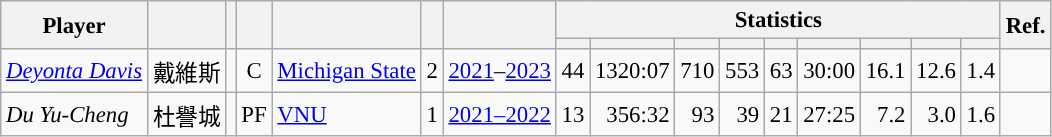<table class="wikitable sortable" style="font-size:95%; text-align:right;">
<tr>
<th rowspan="2">Player</th>
<th rowspan="2"></th>
<th rowspan="2"></th>
<th rowspan="2"></th>
<th rowspan="2"></th>
<th rowspan="2"></th>
<th rowspan="2"></th>
<th colspan="9">Statistics</th>
<th rowspan="2">Ref.</th>
</tr>
<tr>
<th></th>
<th></th>
<th></th>
<th></th>
<th></th>
<th></th>
<th></th>
<th></th>
<th></th>
</tr>
<tr>
<td align="left"><em><a href='#'>Deyonta Davis</a></em></td>
<td align="left">戴維斯</td>
<td align="center"></td>
<td align="center">C</td>
<td align="left"><a href='#'>Michigan State</a></td>
<td align="center">2</td>
<td align="center"><a href='#'>2021</a>–<a href='#'>2023</a></td>
<td>44</td>
<td>1320:07</td>
<td>710</td>
<td>553</td>
<td>63</td>
<td>30:00</td>
<td>16.1</td>
<td>12.6</td>
<td>1.4</td>
<td align="center"></td>
</tr>
<tr>
<td align="left"><em>Du Yu-Cheng</em></td>
<td align="left">杜譽城</td>
<td align="center"></td>
<td align="center">PF</td>
<td align="left"><a href='#'>VNU</a></td>
<td align="center">1</td>
<td align="center"><a href='#'>2021–2022</a></td>
<td>13</td>
<td>356:32</td>
<td>93</td>
<td>39</td>
<td>21</td>
<td>27:25</td>
<td>7.2</td>
<td>3.0</td>
<td>1.6</td>
<td align="center"></td>
</tr>
</table>
